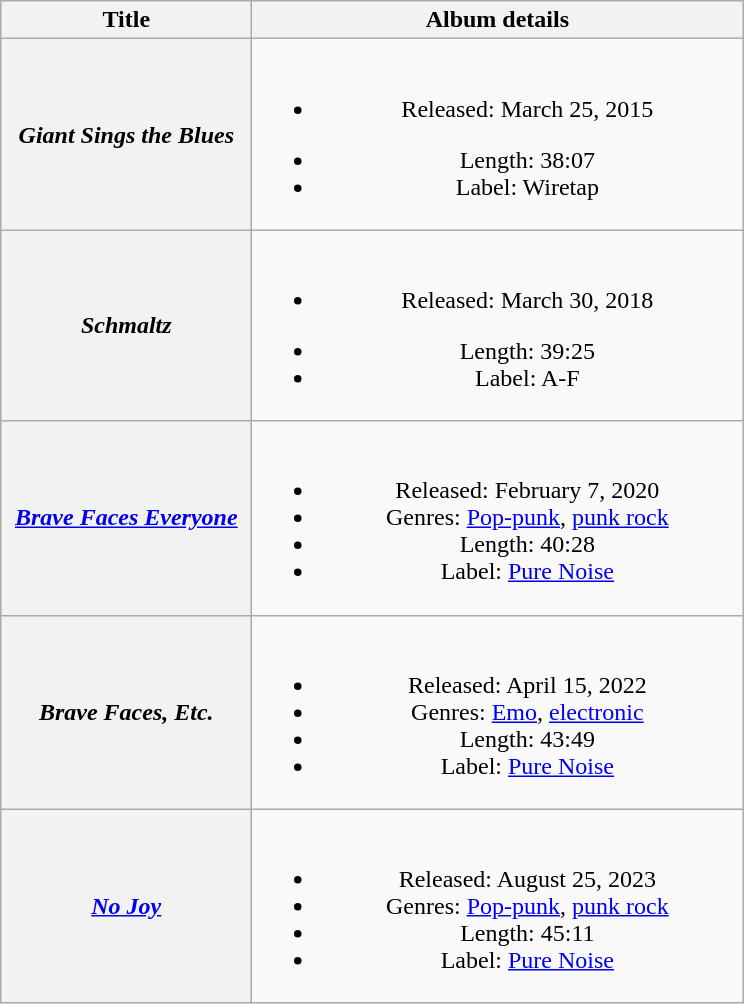<table class="wikitable plainrowheaders" style="text-align:center;">
<tr>
<th scope="col" style="width:10em;">Title</th>
<th scope="col" style="width:20em;">Album details</th>
</tr>
<tr>
<th scope="row"><em>Giant Sings the Blues</em></th>
<td><br><ul><li>Released: March 25, 2015</li></ul><ul><li>Length: 38:07</li><li>Label: Wiretap</li></ul></td>
</tr>
<tr>
<th scope="row"><em>Schmaltz</em></th>
<td><br><ul><li>Released: March 30, 2018</li></ul><ul><li>Length: 39:25</li><li>Label: A-F</li></ul></td>
</tr>
<tr>
<th scope="row"><em><a href='#'>Brave Faces Everyone</a></em></th>
<td><br><ul><li>Released: February 7, 2020</li><li>Genres: <a href='#'>Pop-punk</a>, <a href='#'>punk rock</a></li><li>Length: 40:28</li><li>Label: <a href='#'>Pure Noise</a></li></ul></td>
</tr>
<tr>
<th scope="row"><em>Brave Faces, Etc.</em></th>
<td><br><ul><li>Released: April 15, 2022</li><li>Genres: <a href='#'>Emo</a>, <a href='#'>electronic</a></li><li>Length: 43:49</li><li>Label: <a href='#'>Pure Noise</a></li></ul></td>
</tr>
<tr>
<th scope="row"><em><a href='#'>No Joy</a></em></th>
<td><br><ul><li>Released: August 25, 2023</li><li>Genres: <a href='#'>Pop-punk</a>, <a href='#'>punk rock</a></li><li>Length: 45:11</li><li>Label: <a href='#'>Pure Noise</a></li></ul></td>
</tr>
</table>
